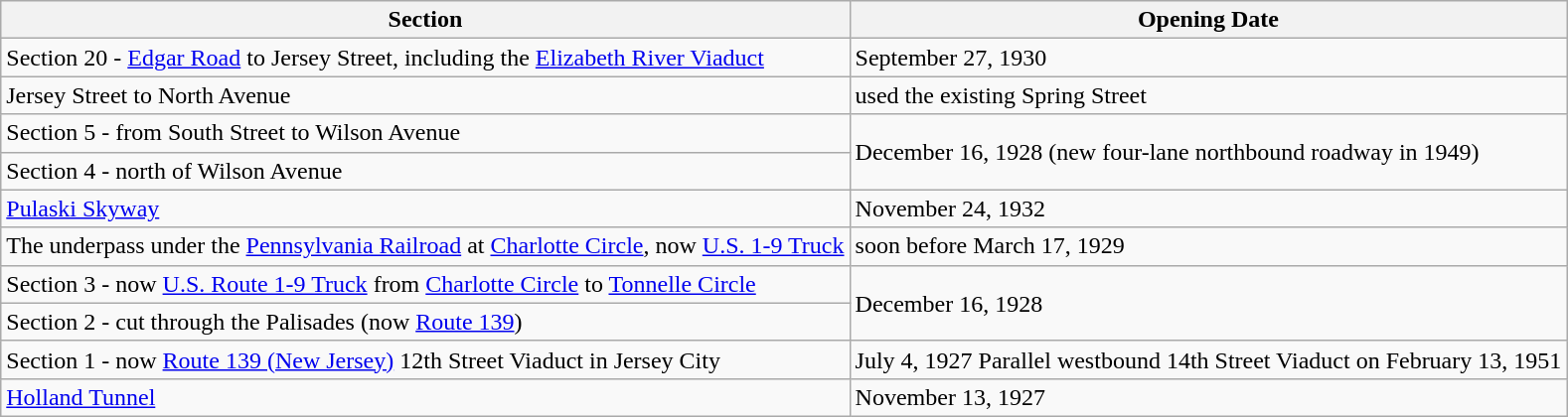<table class="wikitable">
<tr>
<th>Section</th>
<th>Opening Date</th>
</tr>
<tr>
<td>Section 20 - <a href='#'>Edgar Road</a> to Jersey Street, including the <a href='#'>Elizabeth River Viaduct</a></td>
<td>September 27, 1930</td>
</tr>
<tr>
<td>Jersey Street to North Avenue</td>
<td>used the existing Spring Street</td>
</tr>
<tr>
<td>Section 5 - from South Street to Wilson Avenue</td>
<td rowspan="2">December 16, 1928 (new four-lane northbound roadway in 1949)</td>
</tr>
<tr>
<td>Section 4 - north of Wilson Avenue</td>
</tr>
<tr>
<td><a href='#'>Pulaski Skyway</a></td>
<td>November 24, 1932</td>
</tr>
<tr>
<td>The underpass under the <a href='#'>Pennsylvania Railroad</a> at <a href='#'>Charlotte Circle</a>, now <a href='#'>U.S. 1-9 Truck</a></td>
<td>soon before March 17, 1929</td>
</tr>
<tr>
<td>Section 3 - now <a href='#'>U.S. Route 1-9 Truck</a> from <a href='#'>Charlotte Circle</a> to <a href='#'>Tonnelle Circle</a></td>
<td rowspan="2">December 16, 1928</td>
</tr>
<tr>
<td>Section 2 - cut through the Palisades (now <a href='#'>Route 139</a>)</td>
</tr>
<tr>
<td>Section 1 - now <a href='#'>Route 139 (New Jersey)</a> 12th Street Viaduct in Jersey City</td>
<td>July 4, 1927 Parallel westbound 14th Street Viaduct on February 13, 1951</td>
</tr>
<tr>
<td><a href='#'>Holland Tunnel</a></td>
<td>November 13, 1927</td>
</tr>
</table>
